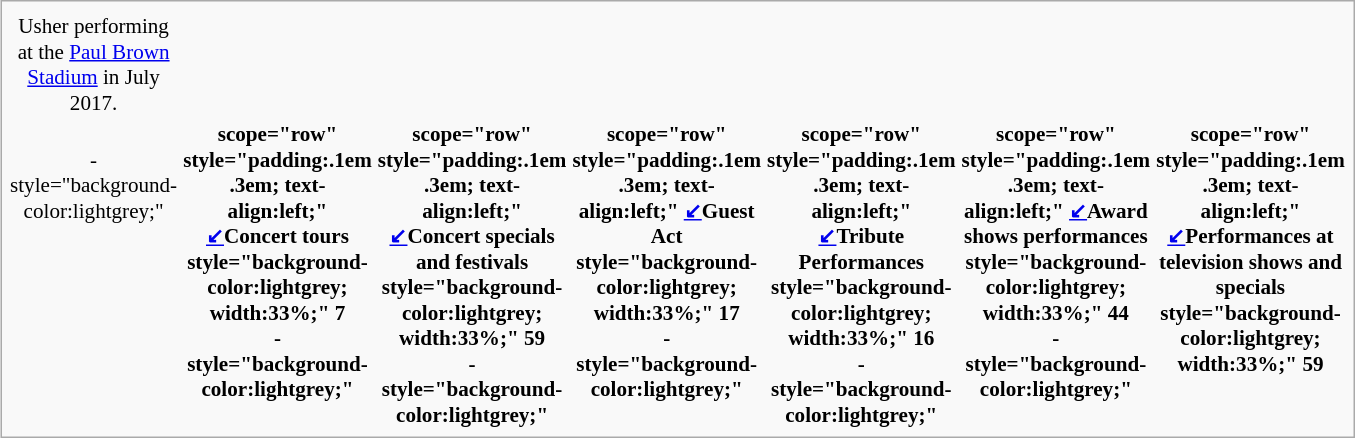<table class="infobox" style="width:22em; font-size: 88%; text-align:center;">
<tr>
</tr>
<tr>
<td>Usher performing at the <a href='#'>Paul Brown Stadium</a> in July 2017.</td>
</tr>
<tr>
<td><br>- style="background-color:lightgrey;"</td>
<th>scope="row" style="padding:.1em .3em; text-align:left;"  <span><a href='#'>↙</a></span>Concert tours<br> style="background-color:lightgrey; width:33%;"  7<br>- style="background-color:lightgrey;"</th>
<th>scope="row" style="padding:.1em .3em; text-align:left;"  <span><a href='#'>↙</a></span>Concert specials and festivals<br> style="background-color:lightgrey; width:33%;"  59<br>- style="background-color:lightgrey;"</th>
<th>scope="row" style="padding:.1em .3em; text-align:left;"  <span><a href='#'>↙</a></span>Guest Act<br> style="background-color:lightgrey; width:33%;"  17<br>- style="background-color:lightgrey;"</th>
<th>scope="row" style="padding:.1em .3em; text-align:left;"  <span><a href='#'>↙</a></span>Tribute Performances<br> style="background-color:lightgrey; width:33%;"  16<br>- style="background-color:lightgrey;"</th>
<th>scope="row" style="padding:.1em .3em; text-align:left;"  <span><a href='#'>↙</a></span>Award shows performances<br> style="background-color:lightgrey; width:33%;"  44<br>- style="background-color:lightgrey;"</th>
<th>scope="row" style="padding:.1em .3em; text-align:left;"  <span><a href='#'>↙</a></span>Performances at television shows and specials<br> style="background-color:lightgrey; width:33%;"  59</th>
</tr>
</table>
